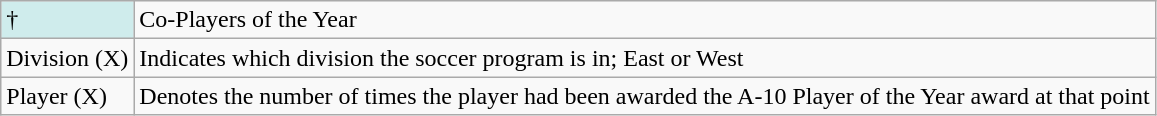<table class="wikitable">
<tr>
<td style="background-color:#CFECEC;">†</td>
<td>Co-Players of the Year</td>
</tr>
<tr>
<td>Division (X)</td>
<td>Indicates which division the soccer program is in; East or West</td>
</tr>
<tr>
<td>Player (X)</td>
<td>Denotes the number of times the player had been awarded the A-10 Player of the Year award at that point</td>
</tr>
</table>
